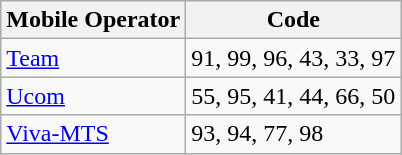<table class="wikitable">
<tr>
<th>Mobile Operator</th>
<th>Code</th>
</tr>
<tr>
<td><a href='#'>Team</a></td>
<td>91, 99, 96, 43, 33, 97</td>
</tr>
<tr>
<td><a href='#'>Ucom</a></td>
<td>55, 95, 41, 44, 66, 50</td>
</tr>
<tr>
<td><a href='#'>Viva-MTS</a></td>
<td>93, 94, 77, 98</td>
</tr>
</table>
